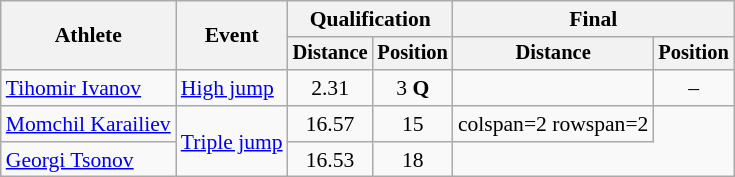<table class=wikitable style=font-size:90%>
<tr>
<th rowspan=2>Athlete</th>
<th rowspan=2>Event</th>
<th colspan=2>Qualification</th>
<th colspan=2>Final</th>
</tr>
<tr style=font-size:95%>
<th>Distance</th>
<th>Position</th>
<th>Distance</th>
<th>Position</th>
</tr>
<tr align=center>
<td align=left><a href='#'>Tihomir Ivanov</a></td>
<td align=left><a href='#'>High jump</a></td>
<td>2.31 <strong></strong></td>
<td>3 <strong>Q</strong></td>
<td></td>
<td>–</td>
</tr>
<tr align=center>
<td align=left><a href='#'>Momchil Karailiev</a></td>
<td align=left rowspan=2><a href='#'>Triple jump</a></td>
<td>16.57</td>
<td>15</td>
<td>colspan=2 rowspan=2 </td>
</tr>
<tr align=center>
<td align=left><a href='#'>Georgi Tsonov</a></td>
<td>16.53</td>
<td>18</td>
</tr>
</table>
